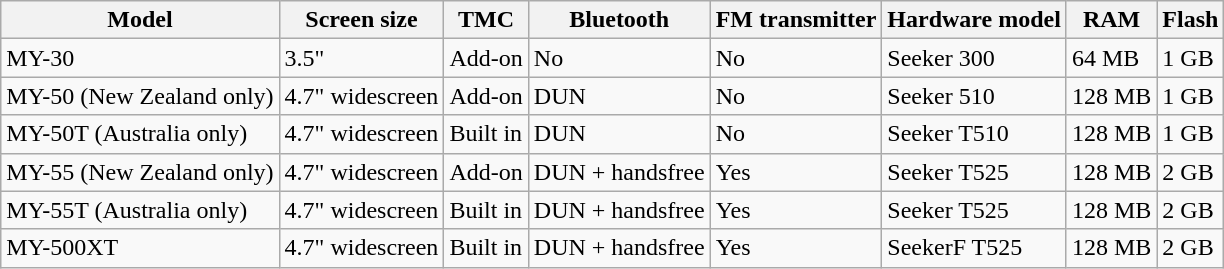<table class="wikitable">
<tr>
<th>Model</th>
<th>Screen size</th>
<th>TMC</th>
<th>Bluetooth</th>
<th>FM transmitter</th>
<th>Hardware model</th>
<th>RAM</th>
<th>Flash</th>
</tr>
<tr>
<td>MY-30</td>
<td>3.5"</td>
<td>Add-on</td>
<td>No</td>
<td>No</td>
<td>Seeker 300</td>
<td>64 MB</td>
<td>1 GB</td>
</tr>
<tr>
<td>MY-50 (New Zealand only)</td>
<td>4.7" widescreen</td>
<td>Add-on</td>
<td>DUN</td>
<td>No</td>
<td>Seeker 510</td>
<td>128 MB</td>
<td>1 GB</td>
</tr>
<tr>
<td>MY-50T (Australia only)</td>
<td>4.7" widescreen</td>
<td>Built in</td>
<td>DUN</td>
<td>No</td>
<td>Seeker T510</td>
<td>128 MB</td>
<td>1 GB</td>
</tr>
<tr>
<td>MY-55 (New Zealand only)</td>
<td>4.7" widescreen</td>
<td>Add-on</td>
<td>DUN + handsfree</td>
<td>Yes</td>
<td>Seeker T525</td>
<td>128 MB</td>
<td>2 GB</td>
</tr>
<tr>
<td>MY-55T (Australia only)</td>
<td>4.7" widescreen</td>
<td>Built in</td>
<td>DUN + handsfree</td>
<td>Yes</td>
<td>Seeker T525</td>
<td>128 MB</td>
<td>2 GB</td>
</tr>
<tr>
<td>MY-500XT</td>
<td>4.7" widescreen</td>
<td>Built in</td>
<td>DUN + handsfree</td>
<td>Yes</td>
<td>SeekerF T525</td>
<td>128 MB</td>
<td>2 GB</td>
</tr>
</table>
